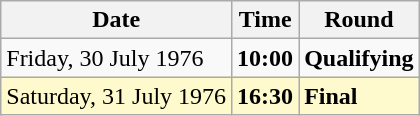<table class="wikitable">
<tr>
<th>Date</th>
<th>Time</th>
<th>Round</th>
</tr>
<tr>
<td>Friday, 30 July 1976</td>
<td><strong>10:00</strong></td>
<td><strong>Qualifying</strong></td>
</tr>
<tr style=background:lemonchiffon>
<td>Saturday, 31 July 1976</td>
<td><strong>16:30</strong></td>
<td><strong>Final</strong></td>
</tr>
</table>
